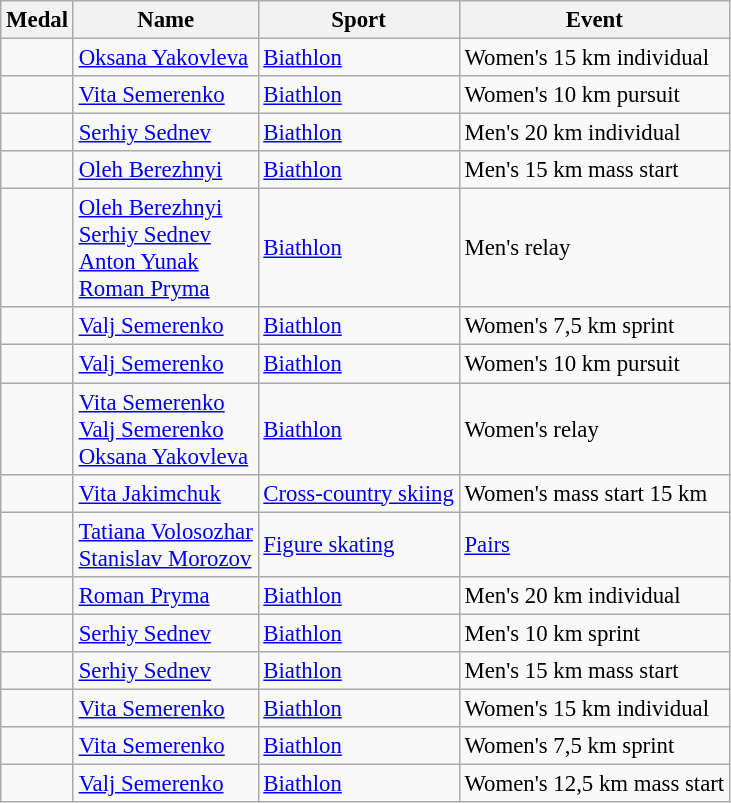<table class="wikitable sortable" style="font-size:95%">
<tr>
<th>Medal</th>
<th>Name</th>
<th>Sport</th>
<th>Event</th>
</tr>
<tr>
<td></td>
<td><a href='#'>Oksana Yakovleva</a></td>
<td><a href='#'>Biathlon</a></td>
<td>Women's 15 km individual</td>
</tr>
<tr>
<td></td>
<td><a href='#'>Vita Semerenko</a></td>
<td><a href='#'>Biathlon</a></td>
<td>Women's 10 km pursuit</td>
</tr>
<tr>
<td></td>
<td><a href='#'>Serhiy Sednev</a></td>
<td><a href='#'>Biathlon</a></td>
<td>Men's 20 km individual</td>
</tr>
<tr>
<td></td>
<td><a href='#'>Oleh Berezhnyi</a></td>
<td><a href='#'>Biathlon</a></td>
<td>Men's 15 km mass start</td>
</tr>
<tr>
<td></td>
<td><a href='#'>Oleh Berezhnyi</a><br><a href='#'>Serhiy Sednev</a><br><a href='#'>Anton Yunak</a><br><a href='#'>Roman Pryma</a></td>
<td><a href='#'>Biathlon</a></td>
<td>Men's relay</td>
</tr>
<tr>
<td></td>
<td><a href='#'>Valj Semerenko</a></td>
<td><a href='#'>Biathlon</a></td>
<td>Women's 7,5 km sprint</td>
</tr>
<tr>
<td></td>
<td><a href='#'>Valj Semerenko</a></td>
<td><a href='#'>Biathlon</a></td>
<td>Women's 10 km pursuit</td>
</tr>
<tr>
<td></td>
<td><a href='#'>Vita Semerenko</a><br><a href='#'>Valj Semerenko</a><br><a href='#'>Oksana Yakovleva</a></td>
<td><a href='#'>Biathlon</a></td>
<td>Women's relay</td>
</tr>
<tr>
<td></td>
<td><a href='#'>Vita Jakimchuk</a></td>
<td><a href='#'>Cross-country skiing</a></td>
<td>Women's mass start 15 km</td>
</tr>
<tr>
<td></td>
<td><a href='#'>Tatiana Volosozhar</a><br><a href='#'>Stanislav Morozov</a></td>
<td><a href='#'>Figure skating</a></td>
<td><a href='#'>Pairs</a></td>
</tr>
<tr>
<td></td>
<td><a href='#'>Roman Pryma</a></td>
<td><a href='#'>Biathlon</a></td>
<td>Men's 20 km individual</td>
</tr>
<tr>
<td></td>
<td><a href='#'>Serhiy Sednev</a></td>
<td><a href='#'>Biathlon</a></td>
<td>Men's 10 km sprint</td>
</tr>
<tr>
<td></td>
<td><a href='#'>Serhiy Sednev</a></td>
<td><a href='#'>Biathlon</a></td>
<td>Men's 15 km mass start</td>
</tr>
<tr>
<td></td>
<td><a href='#'>Vita Semerenko</a></td>
<td><a href='#'>Biathlon</a></td>
<td>Women's 15 km individual</td>
</tr>
<tr>
<td></td>
<td><a href='#'>Vita Semerenko</a></td>
<td><a href='#'>Biathlon</a></td>
<td>Women's 7,5 km sprint</td>
</tr>
<tr>
<td></td>
<td><a href='#'>Valj Semerenko</a></td>
<td><a href='#'>Biathlon</a></td>
<td>Women's 12,5 km mass start</td>
</tr>
</table>
